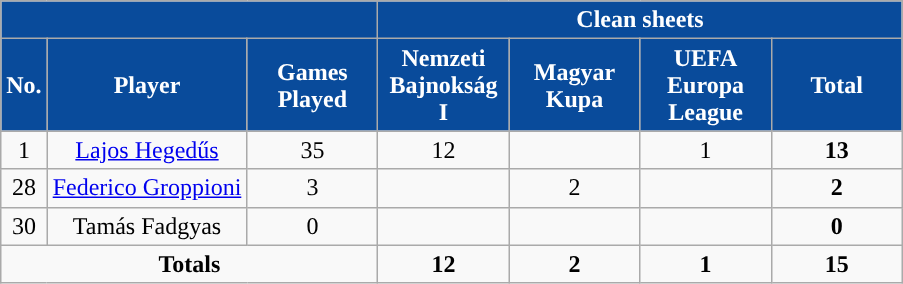<table class="wikitable sortable alternance" style="text-align:center">
<tr>
<th colspan="3" style="background:#094B9B"></th>
<th colspan="4" style="background:#094B9B; color:#FFFFFF">Clean sheets</th>
</tr>
<tr>
<th style="background-color:#094B9B; color:#FFFFFF">No.</th>
<th style="background-color:#094B9B; color:#FFFFFF">Player</th>
<th width=80 style="background-color:#094B9B; color:#FFFFFF">Games Played</th>
<th width=80 style="background-color:#094B9B; color:#FFFFFF">Nemzeti Bajnokság I</th>
<th width=80 style="background-color:#094B9B; color:#FFFFFF">Magyar Kupa</th>
<th width=80 style="background-color:#094B9B; color:#FFFFFF">UEFA Europa League</th>
<th width=80 style="background-color:#094B9B; color:#FFFFFF">Total</th>
</tr>
<tr>
<td>1</td>
<td> <a href='#'>Lajos Hegedűs</a></td>
<td>35</td>
<td>12</td>
<td></td>
<td>1</td>
<td><strong>13</strong></td>
</tr>
<tr>
<td>28</td>
<td> <a href='#'>Federico Groppioni</a></td>
<td>3</td>
<td></td>
<td>2</td>
<td></td>
<td><strong>2</strong></td>
</tr>
<tr>
<td>30</td>
<td> Tamás Fadgyas</td>
<td>0</td>
<td></td>
<td></td>
<td></td>
<td><strong>0</strong></td>
</tr>
<tr class="sortbottom">
<td colspan="3"><strong>Totals</strong></td>
<td><strong>12</strong></td>
<td><strong>2</strong></td>
<td><strong>1</strong></td>
<td><strong>15</strong></td>
</tr>
</table>
